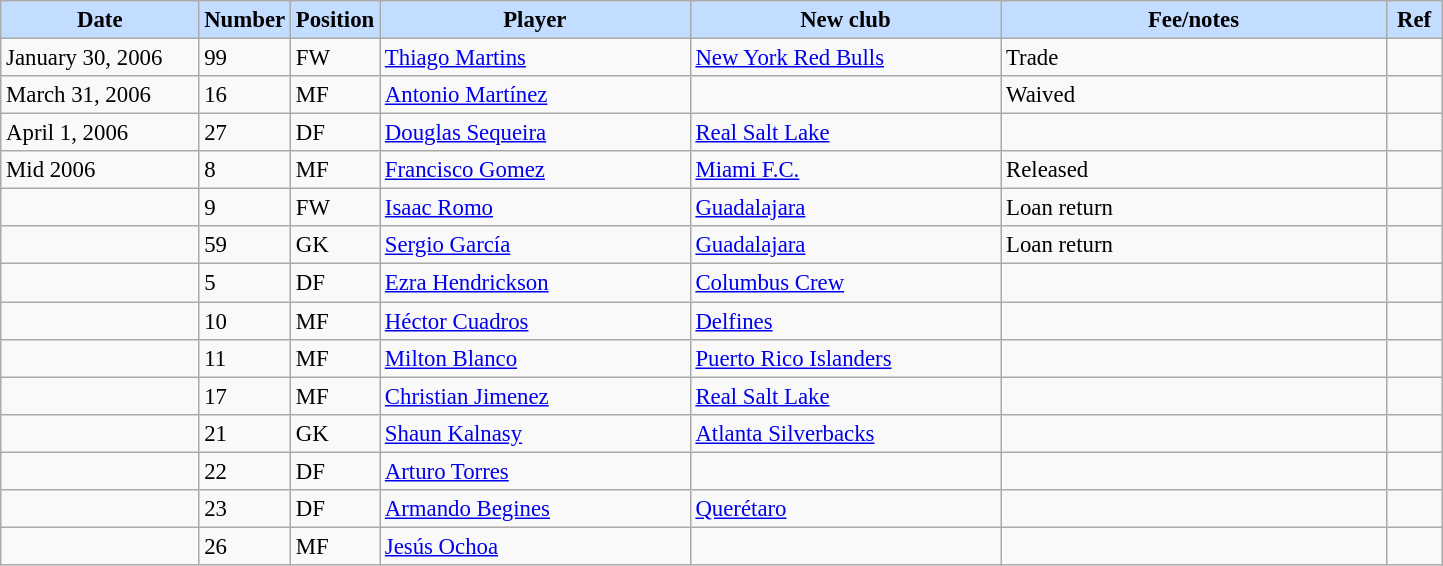<table class="wikitable" style="text-align:left; font-size:95%;">
<tr>
<th style="background:#c2ddff; width:125px;">Date</th>
<th style="background:#c2ddff; width:50px;">Number</th>
<th style="background:#c2ddff; width:50px;">Position</th>
<th style="background:#c2ddff; width:200px;">Player</th>
<th style="background:#c2ddff; width:200px;">New club</th>
<th style="background:#c2ddff; width:250px;">Fee/notes</th>
<th style="background:#c2ddff; width:30px;">Ref</th>
</tr>
<tr>
<td>January 30, 2006</td>
<td>99</td>
<td>FW</td>
<td> <a href='#'>Thiago Martins</a></td>
<td><a href='#'>New York Red Bulls</a></td>
<td>Trade</td>
<td></td>
</tr>
<tr>
<td>March 31, 2006</td>
<td>16</td>
<td>MF</td>
<td> <a href='#'>Antonio Martínez</a></td>
<td></td>
<td>Waived</td>
<td></td>
</tr>
<tr>
<td>April 1, 2006</td>
<td>27</td>
<td>DF</td>
<td> <a href='#'>Douglas Sequeira</a></td>
<td><a href='#'>Real Salt Lake</a></td>
<td></td>
<td></td>
</tr>
<tr>
<td>Mid 2006</td>
<td>8</td>
<td>MF</td>
<td> <a href='#'>Francisco Gomez</a></td>
<td><a href='#'>Miami F.C.</a></td>
<td>Released</td>
<td></td>
</tr>
<tr>
<td></td>
<td>9</td>
<td>FW</td>
<td> <a href='#'>Isaac Romo</a></td>
<td> <a href='#'>Guadalajara</a></td>
<td>Loan return</td>
<td></td>
</tr>
<tr>
<td></td>
<td>59</td>
<td>GK</td>
<td> <a href='#'>Sergio García</a></td>
<td> <a href='#'>Guadalajara</a></td>
<td>Loan return</td>
<td></td>
</tr>
<tr>
<td></td>
<td>5</td>
<td>DF</td>
<td> <a href='#'>Ezra Hendrickson</a></td>
<td><a href='#'>Columbus Crew</a></td>
<td></td>
<td></td>
</tr>
<tr>
<td></td>
<td>10</td>
<td>MF</td>
<td> <a href='#'>Héctor Cuadros</a></td>
<td> <a href='#'>Delfines</a></td>
<td></td>
<td></td>
</tr>
<tr>
<td></td>
<td>11</td>
<td>MF</td>
<td> <a href='#'>Milton Blanco</a></td>
<td><a href='#'>Puerto Rico Islanders</a></td>
<td></td>
<td></td>
</tr>
<tr>
<td></td>
<td>17</td>
<td>MF</td>
<td> <a href='#'>Christian Jimenez</a></td>
<td><a href='#'>Real Salt Lake</a></td>
<td></td>
<td></td>
</tr>
<tr>
<td></td>
<td>21</td>
<td>GK</td>
<td> <a href='#'>Shaun Kalnasy</a></td>
<td><a href='#'>Atlanta Silverbacks</a></td>
<td></td>
<td></td>
</tr>
<tr>
<td></td>
<td>22</td>
<td>DF</td>
<td> <a href='#'>Arturo Torres</a></td>
<td></td>
<td></td>
<td></td>
</tr>
<tr>
<td></td>
<td>23</td>
<td>DF</td>
<td> <a href='#'>Armando Begines</a></td>
<td> <a href='#'>Querétaro</a></td>
<td></td>
<td></td>
</tr>
<tr>
<td></td>
<td>26</td>
<td>MF</td>
<td> <a href='#'>Jesús Ochoa</a></td>
<td></td>
<td></td>
<td></td>
</tr>
</table>
